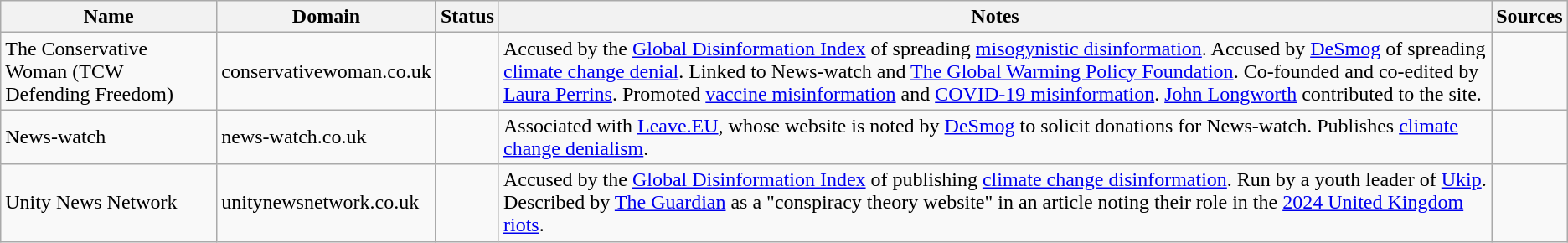<table class="wikitable sortable mw-collapsible">
<tr>
<th>Name</th>
<th>Domain</th>
<th>Status</th>
<th class="sortable">Notes</th>
<th class="unsortable">Sources</th>
</tr>
<tr>
<td>The Conservative Woman (TCW Defending Freedom)</td>
<td>conservativewoman.co.uk</td>
<td></td>
<td>Accused by the <a href='#'>Global Disinformation Index</a> of spreading <a href='#'>misogynistic disinformation</a>. Accused by <a href='#'>DeSmog</a> of spreading <a href='#'>climate change denial</a>. Linked to News-watch and <a href='#'>The Global Warming Policy Foundation</a>. Co-founded and co-edited by <a href='#'>Laura Perrins</a>. Promoted <a href='#'>vaccine misinformation</a> and <a href='#'>COVID-19 misinformation</a>. <a href='#'>John Longworth</a> contributed to the site.</td>
<td></td>
</tr>
<tr>
<td>News-watch</td>
<td>news-watch.co.uk</td>
<td></td>
<td>Associated with <a href='#'>Leave.EU</a>, whose website is noted by <a href='#'>DeSmog</a> to solicit donations for News-watch. Publishes <a href='#'>climate change denialism</a>.</td>
<td></td>
</tr>
<tr>
<td>Unity News Network</td>
<td>unitynewsnetwork.co.uk</td>
<td></td>
<td>Accused by the <a href='#'>Global Disinformation Index</a> of publishing <a href='#'>climate change disinformation</a>. Run by a youth leader of <a href='#'>Ukip</a>. Described by <a href='#'>The Guardian</a> as a "conspiracy theory website" in an article noting their role in the <a href='#'>2024 United Kingdom riots</a>.</td>
<td></td>
</tr>
</table>
